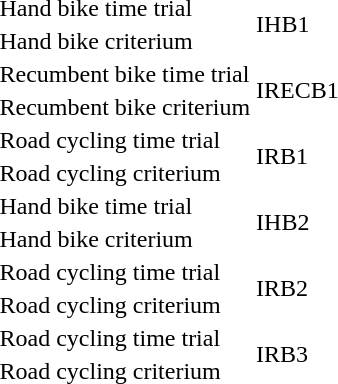<table>
<tr>
<td>Hand bike time trial</td>
<td rowspan=2>IHB1</td>
<td></td>
<td></td>
<td></td>
</tr>
<tr>
<td>Hand bike criterium</td>
<td></td>
<td></td>
<td></td>
</tr>
<tr>
<td>Recumbent bike time trial</td>
<td rowspan=2>IRECB1</td>
<td></td>
<td></td>
<td></td>
</tr>
<tr>
<td>Recumbent bike criterium</td>
<td></td>
<td></td>
<td></td>
</tr>
<tr>
<td>Road cycling time trial</td>
<td rowspan=2>IRB1</td>
<td></td>
<td></td>
<td></td>
</tr>
<tr>
<td>Road cycling criterium</td>
<td></td>
<td></td>
<td></td>
</tr>
<tr>
<td>Hand bike time trial</td>
<td rowspan=2>IHB2</td>
<td></td>
<td></td>
<td></td>
</tr>
<tr>
<td>Hand bike criterium</td>
<td></td>
<td></td>
<td nowrap></td>
</tr>
<tr>
<td>Road cycling time trial</td>
<td rowspan=2>IRB2</td>
<td></td>
<td nowrap></td>
<td nowrap></td>
</tr>
<tr>
<td>Road cycling criterium</td>
<td></td>
<td></td>
<td></td>
</tr>
<tr>
<td>Road cycling time trial</td>
<td rowspan=2>IRB3</td>
<td></td>
<td></td>
<td></td>
</tr>
<tr>
<td>Road cycling criterium</td>
<td nowrap></td>
<td></td>
<td></td>
</tr>
</table>
